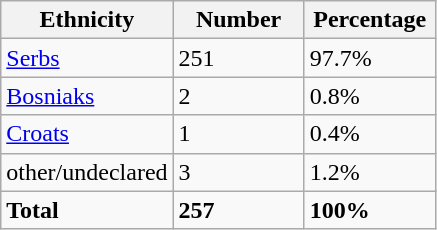<table class="wikitable">
<tr>
<th width="100px">Ethnicity</th>
<th width="80px">Number</th>
<th width="80px">Percentage</th>
</tr>
<tr>
<td><a href='#'>Serbs</a></td>
<td>251</td>
<td>97.7%</td>
</tr>
<tr>
<td><a href='#'>Bosniaks</a></td>
<td>2</td>
<td>0.8%</td>
</tr>
<tr>
<td><a href='#'>Croats</a></td>
<td>1</td>
<td>0.4%</td>
</tr>
<tr>
<td>other/undeclared</td>
<td>3</td>
<td>1.2%</td>
</tr>
<tr>
<td><strong>Total</strong></td>
<td><strong>257</strong></td>
<td><strong>100%</strong></td>
</tr>
</table>
